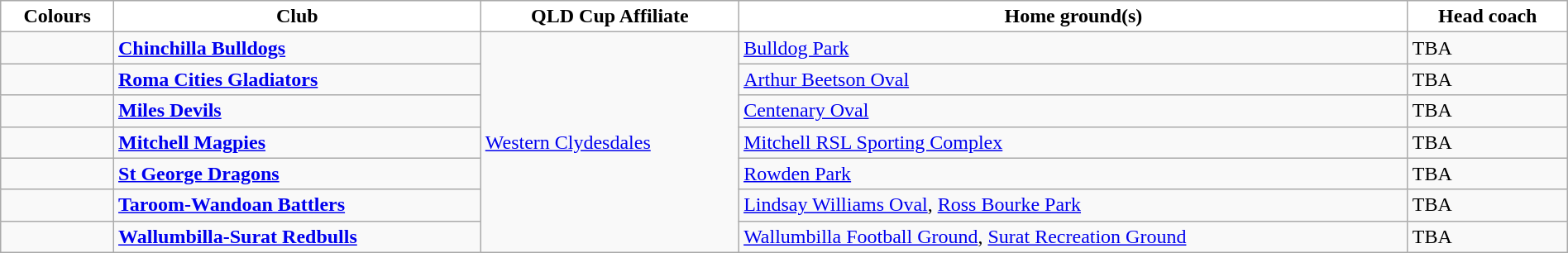<table class="wikitable" style="width:100%; text-align:left">
<tr>
<th style="background:white">Colours</th>
<th style="background:white">Club</th>
<th style="background:white">QLD Cup Affiliate</th>
<th style="background:white">Home ground(s)</th>
<th style="background:white">Head coach</th>
</tr>
<tr>
<td></td>
<td><strong><a href='#'>Chinchilla Bulldogs</a></strong></td>
<td rowspan="7"> <a href='#'>Western Clydesdales</a></td>
<td><a href='#'>Bulldog Park</a></td>
<td>TBA</td>
</tr>
<tr>
<td></td>
<td><strong><a href='#'>Roma Cities Gladiators</a></strong></td>
<td><a href='#'>Arthur Beetson Oval</a></td>
<td>TBA</td>
</tr>
<tr>
<td></td>
<td><strong><a href='#'>Miles Devils</a></strong></td>
<td><a href='#'>Centenary Oval</a></td>
<td>TBA</td>
</tr>
<tr>
<td></td>
<td><strong><a href='#'>Mitchell Magpies</a></strong></td>
<td><a href='#'>Mitchell RSL Sporting Complex</a></td>
<td>TBA</td>
</tr>
<tr>
<td></td>
<td><strong><a href='#'>St George Dragons</a></strong></td>
<td><a href='#'>Rowden Park</a></td>
<td>TBA</td>
</tr>
<tr>
<td></td>
<td><strong><a href='#'>Taroom-Wandoan Battlers</a></strong></td>
<td><a href='#'>Lindsay Williams Oval</a>, <a href='#'>Ross Bourke Park</a></td>
<td>TBA</td>
</tr>
<tr>
<td></td>
<td><strong><a href='#'>Wallumbilla-Surat Redbulls</a></strong></td>
<td><a href='#'>Wallumbilla Football Ground</a>, <a href='#'>Surat Recreation Ground</a></td>
<td>TBA</td>
</tr>
</table>
